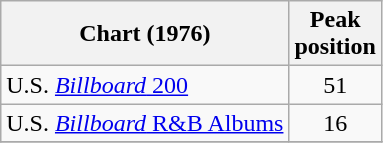<table class="wikitable">
<tr>
<th>Chart (1976)</th>
<th>Peak<br>position</th>
</tr>
<tr>
<td>U.S. <a href='#'><em>Billboard</em> 200</a></td>
<td align="center">51</td>
</tr>
<tr>
<td>U.S. <a href='#'><em>Billboard</em> R&B Albums</a></td>
<td align="center">16</td>
</tr>
<tr>
</tr>
</table>
